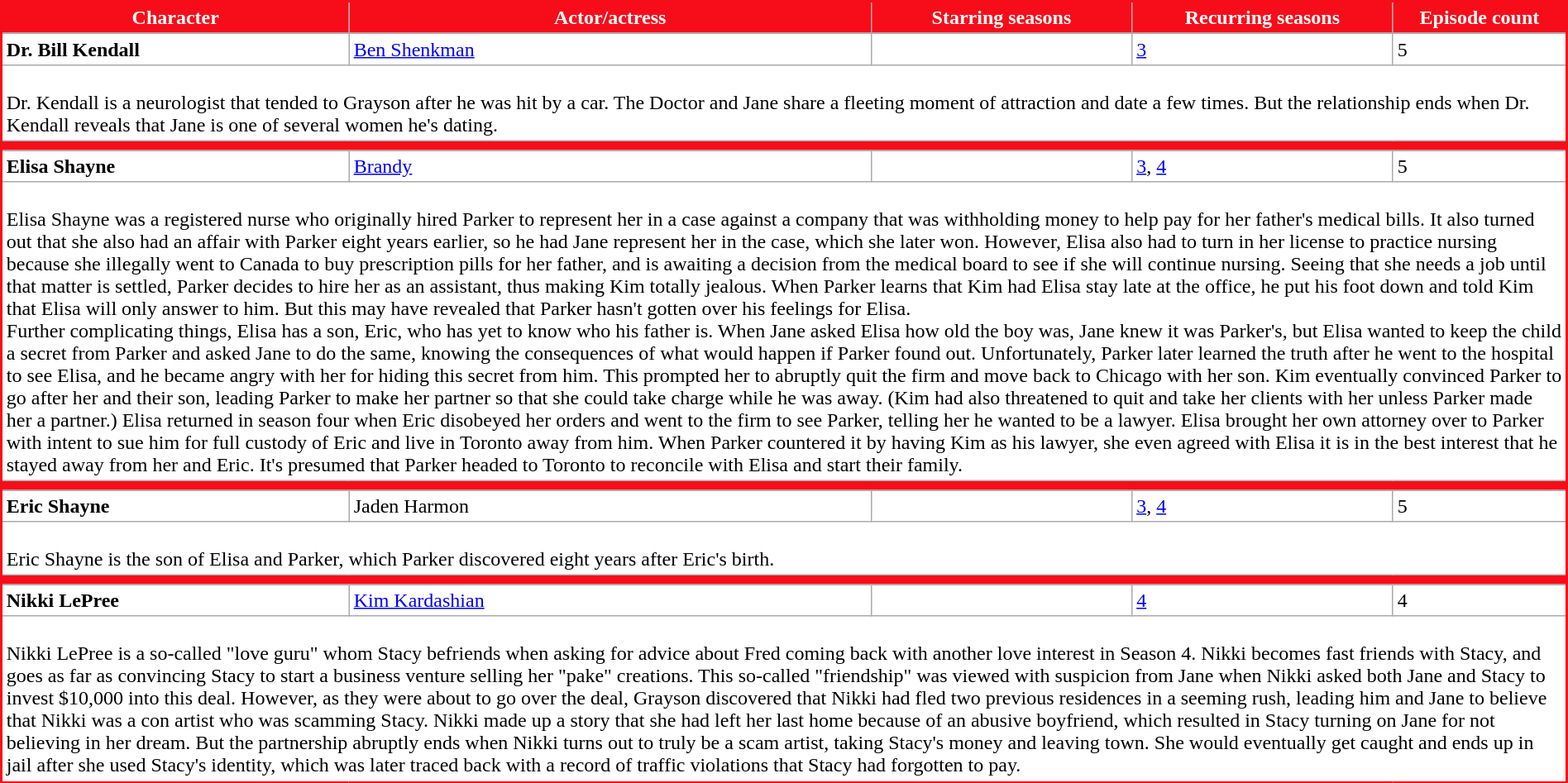<table class="wikitable sortable collapsible" style="width:100%; margin-right:auto; background: #FFFFFF; border:2px solid #F70D1A;">
<tr style="color:white">
<th style="background-color:#F70D1A; width:20%">Character</th>
<th style="background-color:#F70D1A; width:30%">Actor/actress</th>
<th style="background-color:#F70D1A; width:15%">Starring seasons</th>
<th style="background-color:#F70D1A; width:15%">Recurring seasons</th>
<th style="background-color:#F70D1A; width:10%">Episode count</th>
</tr>
<tr>
<td><strong>Dr. Bill Kendall</strong></td>
<td><a href='#'>Ben Shenkman</a></td>
<td></td>
<td><a href='#'>3</a></td>
<td>5</td>
</tr>
<tr>
<td colspan="6"><br>Dr. Kendall is a neurologist that tended to Grayson after he was hit by a car. The Doctor and Jane share a fleeting moment of attraction and date a few times. But the relationship ends when Dr. Kendall reveals that Jane is one of several women he's dating.</td>
</tr>
<tr>
<td colspan="6" bgcolor="#F70D1A"></td>
</tr>
<tr>
<td><strong>Elisa Shayne</strong></td>
<td><a href='#'>Brandy</a></td>
<td></td>
<td><a href='#'>3</a>, <a href='#'>4</a></td>
<td>5</td>
</tr>
<tr>
<td colspan="6"><br>
Elisa Shayne was a registered nurse who originally hired Parker to represent her in a case against a company that was withholding money to help pay for her father's medical bills. It also turned out that she also had an affair with Parker eight years earlier, so he had Jane represent her in the case, which she later won. However, Elisa also had to turn in her license to practice nursing because she illegally went to Canada to buy prescription pills for her father, and is awaiting a decision from the medical board to see if she will continue nursing. Seeing that she needs a job until that matter is settled, Parker decides to hire her as an assistant, thus making Kim totally jealous. When Parker learns that Kim had Elisa stay late at the office, he put his foot down and told Kim that Elisa will only answer to him. But this may have revealed that Parker hasn't gotten over his feelings for Elisa.<br>Further complicating things, Elisa has a son, Eric, who has yet to know who his father is. When Jane asked Elisa how old the boy was, Jane knew it was Parker's, but Elisa wanted to keep the child a secret from Parker and asked Jane to do the same, knowing the consequences of what would happen if Parker found out. Unfortunately, Parker later learned the truth after he went to the hospital to see Elisa, and he became angry with her for hiding this secret from him. This prompted her to abruptly quit the firm and move back to Chicago with her son. Kim eventually convinced Parker to go after her and their son, leading Parker to make her partner so that she could take charge while he was away. (Kim had also threatened to quit and take her clients with her unless Parker made her a partner.) Elisa returned in season four when Eric disobeyed her orders and went to the firm to see Parker, telling her he wanted to be a lawyer. Elisa brought her own attorney over to Parker with intent to sue him for full custody of Eric and live in Toronto away from him. When Parker countered it by having Kim as his lawyer, she even agreed with Elisa it is in the best interest that he stayed away from her and Eric. It's presumed that Parker headed to Toronto to reconcile with Elisa and start their family.</td>
</tr>
<tr>
<td colspan="6" bgcolor="#F70D1A"></td>
</tr>
<tr>
<td><strong>Eric Shayne</strong></td>
<td>Jaden Harmon</td>
<td></td>
<td><a href='#'>3</a>, <a href='#'>4</a></td>
<td>5</td>
</tr>
<tr>
<td colspan="6"><br>Eric Shayne is the son of Elisa and Parker, which Parker discovered eight years after Eric's birth.</td>
</tr>
<tr>
<td colspan="6" bgcolor="#F70D1A"></td>
</tr>
<tr>
<td><strong>Nikki LePree</strong></td>
<td><a href='#'>Kim Kardashian</a></td>
<td></td>
<td><a href='#'>4</a></td>
<td>4</td>
</tr>
<tr>
<td colspan="6"><br>
Nikki LePree is a so-called "love guru" whom Stacy befriends when asking for advice about Fred coming back with another love interest in Season 4. Nikki becomes fast friends with Stacy, and goes as far as convincing Stacy to start a business venture selling her "pake" creations. This so-called "friendship" was viewed with suspicion from Jane when Nikki asked both Jane and Stacy to invest $10,000 into this deal.  However, as they were about to go over the deal, Grayson discovered that Nikki had fled two previous residences in a seeming rush, leading him and Jane to believe that Nikki was a con artist who was scamming Stacy. Nikki made up a story that she had left her last home because of an abusive boyfriend, which resulted in Stacy turning on Jane for not believing in her dream. But the partnership abruptly ends when Nikki turns out to truly be a scam artist, taking Stacy's money and leaving town. She would eventually get caught and ends up in jail after she used Stacy's identity, which was later traced back with a record of traffic violations that Stacy had forgotten to pay.</td>
</tr>
</table>
